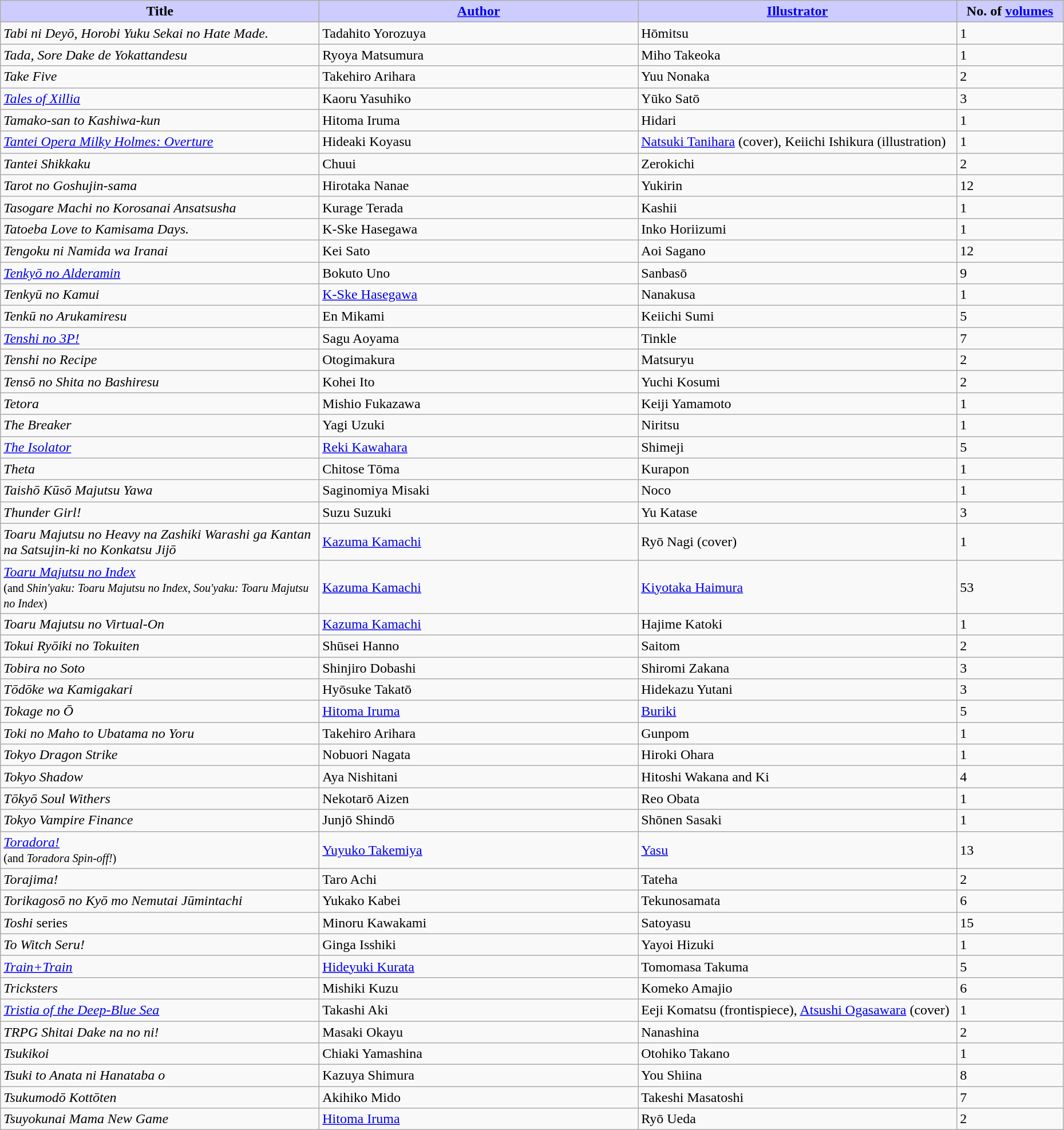<table class="wikitable" style="width: 98%;">
<tr>
<th width=30% style="background:#ccf;">Title</th>
<th width=30% style="background:#ccf;"><a href='#'>Author</a></th>
<th width=30% style="background:#ccf;"><a href='#'>Illustrator</a></th>
<th width=10% style="background:#ccf;">No. of <a href='#'>volumes</a></th>
</tr>
<tr>
<td><em>Tabi ni Deyō, Horobi Yuku Sekai no Hate Made.</em></td>
<td>Tadahito Yorozuya</td>
<td>Hōmitsu</td>
<td>1</td>
</tr>
<tr>
<td><em>Tada, Sore Dake de Yokattandesu</em></td>
<td>Ryoya Matsumura</td>
<td>Miho Takeoka</td>
<td>1</td>
</tr>
<tr>
<td><em>Take Five</em></td>
<td>Takehiro Arihara</td>
<td>Yuu Nonaka</td>
<td>2</td>
</tr>
<tr>
<td><em><a href='#'>Tales of Xillia</a></em></td>
<td>Kaoru Yasuhiko</td>
<td>Yūko Satō</td>
<td>3</td>
</tr>
<tr>
<td><em>Tamako-san to Kashiwa-kun</em></td>
<td>Hitoma Iruma</td>
<td>Hidari</td>
<td>1</td>
</tr>
<tr>
<td><em><a href='#'>Tantei Opera Milky Holmes: Overture</a></em></td>
<td>Hideaki Koyasu</td>
<td><a href='#'>Natsuki Tanihara</a> (cover), Keiichi Ishikura (illustration)</td>
<td>1</td>
</tr>
<tr>
<td><em>Tantei Shikkaku</em></td>
<td>Chuui</td>
<td>Zerokichi</td>
<td>2</td>
</tr>
<tr>
<td><em>Tarot no Goshujin-sama</em></td>
<td>Hirotaka Nanae</td>
<td>Yukirin</td>
<td>12</td>
</tr>
<tr>
<td><em>Tasogare Machi no Korosanai Ansatsusha</em></td>
<td>Kurage Terada</td>
<td>Kashii</td>
<td>1</td>
</tr>
<tr>
<td><em>Tatoeba Love to Kamisama Days.</em></td>
<td>K-Ske Hasegawa</td>
<td>Inko Horiizumi</td>
<td>1</td>
</tr>
<tr>
<td><em>Tengoku ni Namida wa Iranai</em></td>
<td>Kei Sato</td>
<td>Aoi Sagano</td>
<td>12</td>
</tr>
<tr>
<td><em><a href='#'>Tenkyō no Alderamin</a></em></td>
<td>Bokuto Uno</td>
<td>Sanbasō</td>
<td>9</td>
</tr>
<tr>
<td><em>Tenkyū no Kamui</em></td>
<td><a href='#'>K-Ske Hasegawa</a></td>
<td>Nanakusa</td>
<td>1</td>
</tr>
<tr>
<td><em>Tenkū no Arukamiresu</em></td>
<td>En Mikami</td>
<td>Keiichi Sumi</td>
<td>5</td>
</tr>
<tr>
<td><em><a href='#'>Tenshi no 3P!</a></em></td>
<td>Sagu Aoyama</td>
<td>Tinkle</td>
<td>7</td>
</tr>
<tr>
<td><em>Tenshi no Recipe</em></td>
<td>Otogimakura</td>
<td>Matsuryu</td>
<td>2</td>
</tr>
<tr>
<td><em>Tensō no Shita no Bashiresu</em></td>
<td>Kohei Ito</td>
<td>Yuchi Kosumi</td>
<td>2</td>
</tr>
<tr>
<td><em>Tetora</em></td>
<td>Mishio Fukazawa</td>
<td>Keiji Yamamoto</td>
<td>1</td>
</tr>
<tr>
<td><em>The Breaker</em></td>
<td>Yagi Uzuki</td>
<td>Niritsu</td>
<td>1</td>
</tr>
<tr>
<td><em><a href='#'>The Isolator</a></em></td>
<td><a href='#'>Reki Kawahara</a></td>
<td>Shimeji</td>
<td>5</td>
</tr>
<tr>
<td><em>Theta</em></td>
<td>Chitose Tōma</td>
<td>Kurapon</td>
<td>1</td>
</tr>
<tr>
<td><em>Taishō Kūsō Majutsu Yawa</em></td>
<td>Saginomiya Misaki</td>
<td>Noco</td>
<td>1</td>
</tr>
<tr>
<td><em>Thunder Girl!</em></td>
<td>Suzu Suzuki</td>
<td>Yu Katase</td>
<td>3</td>
</tr>
<tr>
<td><em>Toaru Majutsu no Heavy na Zashiki Warashi ga Kantan na Satsujin-ki no Konkatsu Jijō</em></td>
<td><a href='#'>Kazuma Kamachi</a></td>
<td>Ryō Nagi (cover)</td>
<td>1</td>
</tr>
<tr>
<td><em><a href='#'>Toaru Majutsu no Index</a></em><br><small>(and <em>Shin'yaku: Toaru Majutsu no Index</em>, <em>Sou'yaku: Toaru Majutsu no Index</em>)</small></td>
<td><a href='#'>Kazuma Kamachi</a></td>
<td><a href='#'>Kiyotaka Haimura</a></td>
<td>53</td>
</tr>
<tr>
<td><em>Toaru Majutsu no Virtual-On</em></td>
<td><a href='#'>Kazuma Kamachi</a></td>
<td>Hajime Katoki</td>
<td>1</td>
</tr>
<tr>
<td><em>Tokui Ryōiki no Tokuiten</em></td>
<td>Shūsei Hanno</td>
<td>Saitom</td>
<td>2</td>
</tr>
<tr>
<td><em>Tobira no Soto</em></td>
<td>Shinjiro Dobashi</td>
<td>Shiromi Zakana</td>
<td>3</td>
</tr>
<tr>
<td><em>Tōdōke wa Kamigakari</em></td>
<td>Hyōsuke Takatō</td>
<td>Hidekazu Yutani</td>
<td>3</td>
</tr>
<tr>
<td><em>Tokage no Ō</em></td>
<td><a href='#'>Hitoma Iruma</a></td>
<td><a href='#'>Buriki</a></td>
<td>5</td>
</tr>
<tr>
<td><em>Toki no Maho to Ubatama no Yoru</em></td>
<td>Takehiro Arihara</td>
<td>Gunpom</td>
<td>1</td>
</tr>
<tr>
<td><em>Tokyo Dragon Strike</em></td>
<td>Nobuori Nagata</td>
<td>Hiroki Ohara</td>
<td>1</td>
</tr>
<tr>
<td><em>Tokyo Shadow</em></td>
<td>Aya Nishitani</td>
<td>Hitoshi Wakana and Ki</td>
<td>4</td>
</tr>
<tr>
<td><em>Tōkyō Soul Withers</em></td>
<td>Nekotarō Aizen</td>
<td>Reo Obata</td>
<td>1</td>
</tr>
<tr>
<td><em>Tokyo Vampire Finance</em></td>
<td>Junjō Shindō</td>
<td>Shōnen Sasaki</td>
<td>1</td>
</tr>
<tr>
<td><em><a href='#'>Toradora!</a></em><br><small>(and <em>Toradora Spin-off!</em>)</small></td>
<td><a href='#'>Yuyuko Takemiya</a></td>
<td><a href='#'>Yasu</a></td>
<td>13</td>
</tr>
<tr>
<td><em>Torajima!</em></td>
<td>Taro Achi</td>
<td>Tateha</td>
<td>2</td>
</tr>
<tr>
<td><em>Torikagosō no Kyō mo Nemutai Jūmintachi</em></td>
<td>Yukako Kabei</td>
<td>Tekunosamata</td>
<td>6</td>
</tr>
<tr>
<td><em>Toshi</em> series</td>
<td>Minoru Kawakami</td>
<td>Satoyasu</td>
<td>15</td>
</tr>
<tr>
<td><em>To Witch Seru!</em></td>
<td>Ginga Isshiki</td>
<td>Yayoi Hizuki</td>
<td>1</td>
</tr>
<tr>
<td><em><a href='#'>Train+Train</a></em></td>
<td><a href='#'>Hideyuki Kurata</a></td>
<td>Tomomasa Takuma</td>
<td>5</td>
</tr>
<tr>
<td><em>Tricksters</em></td>
<td>Mishiki Kuzu</td>
<td>Komeko Amajio</td>
<td>6</td>
</tr>
<tr>
<td><em><a href='#'>Tristia of the Deep-Blue Sea</a></em></td>
<td>Takashi Aki</td>
<td>Eeji Komatsu (frontispiece), <a href='#'>Atsushi Ogasawara</a> (cover)</td>
<td>1</td>
</tr>
<tr>
<td><em>TRPG Shitai Dake na no ni!</em></td>
<td>Masaki Okayu</td>
<td>Nanashina</td>
<td>2</td>
</tr>
<tr>
<td><em>Tsukikoi</em></td>
<td>Chiaki Yamashina</td>
<td>Otohiko Takano</td>
<td>1</td>
</tr>
<tr>
<td><em>Tsuki to Anata ni Hanataba o</em></td>
<td>Kazuya Shimura</td>
<td>You Shiina</td>
<td>8</td>
</tr>
<tr>
<td><em>Tsukumodō Kottōten</em></td>
<td>Akihiko Mido</td>
<td>Takeshi Masatoshi</td>
<td>7</td>
</tr>
<tr>
<td><em>Tsuyokunai Mama New Game</em></td>
<td><a href='#'>Hitoma Iruma</a></td>
<td>Ryō Ueda</td>
<td>2</td>
</tr>
</table>
